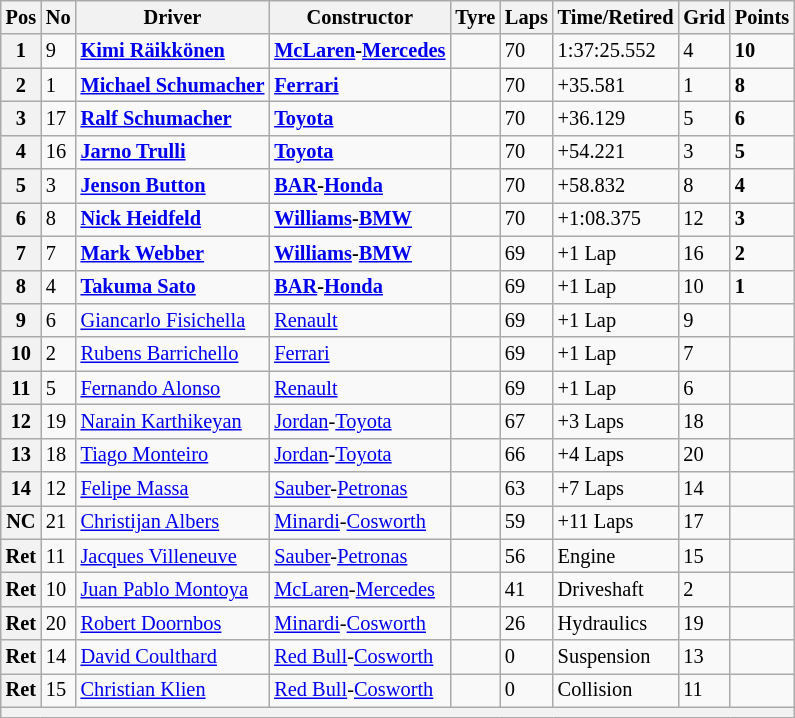<table class="wikitable" style="font-size: 85%">
<tr>
<th>Pos</th>
<th>No</th>
<th>Driver</th>
<th>Constructor</th>
<th>Tyre</th>
<th>Laps</th>
<th>Time/Retired</th>
<th>Grid</th>
<th>Points</th>
</tr>
<tr>
<th>1</th>
<td>9</td>
<td> <strong><a href='#'>Kimi Räikkönen</a></strong></td>
<td><strong><a href='#'>McLaren</a>-<a href='#'>Mercedes</a></strong></td>
<td></td>
<td>70</td>
<td>1:37:25.552</td>
<td>4</td>
<td><strong>10</strong></td>
</tr>
<tr>
<th>2</th>
<td>1</td>
<td> <strong><a href='#'>Michael Schumacher</a></strong></td>
<td><strong><a href='#'>Ferrari</a></strong></td>
<td></td>
<td>70</td>
<td>+35.581</td>
<td>1</td>
<td><strong>8</strong></td>
</tr>
<tr>
<th>3</th>
<td>17</td>
<td> <strong><a href='#'>Ralf Schumacher</a></strong></td>
<td><strong><a href='#'>Toyota</a></strong></td>
<td></td>
<td>70</td>
<td>+36.129</td>
<td>5</td>
<td><strong>6</strong></td>
</tr>
<tr>
<th>4</th>
<td>16</td>
<td> <strong><a href='#'>Jarno Trulli</a></strong></td>
<td><strong><a href='#'>Toyota</a></strong></td>
<td></td>
<td>70</td>
<td>+54.221</td>
<td>3</td>
<td><strong>5</strong></td>
</tr>
<tr>
<th>5</th>
<td>3</td>
<td> <strong><a href='#'>Jenson Button</a></strong></td>
<td><strong><a href='#'>BAR</a>-<a href='#'>Honda</a></strong></td>
<td></td>
<td>70</td>
<td>+58.832</td>
<td>8</td>
<td><strong>4</strong></td>
</tr>
<tr>
<th>6</th>
<td>8</td>
<td> <strong><a href='#'>Nick Heidfeld</a></strong></td>
<td><strong><a href='#'>Williams</a>-<a href='#'>BMW</a></strong></td>
<td></td>
<td>70</td>
<td>+1:08.375</td>
<td>12</td>
<td><strong>3</strong></td>
</tr>
<tr>
<th>7</th>
<td>7</td>
<td> <strong><a href='#'>Mark Webber</a></strong></td>
<td><strong><a href='#'>Williams</a>-<a href='#'>BMW</a></strong></td>
<td></td>
<td>69</td>
<td>+1 Lap</td>
<td>16</td>
<td><strong>2</strong></td>
</tr>
<tr>
<th>8</th>
<td>4</td>
<td> <strong><a href='#'>Takuma Sato</a></strong></td>
<td><strong><a href='#'>BAR</a>-<a href='#'>Honda</a></strong></td>
<td></td>
<td>69</td>
<td>+1 Lap</td>
<td>10</td>
<td><strong>1</strong></td>
</tr>
<tr>
<th>9</th>
<td>6</td>
<td> <a href='#'>Giancarlo Fisichella</a></td>
<td><a href='#'>Renault</a></td>
<td></td>
<td>69</td>
<td>+1 Lap</td>
<td>9</td>
<td></td>
</tr>
<tr>
<th>10</th>
<td>2</td>
<td> <a href='#'>Rubens Barrichello</a></td>
<td><a href='#'>Ferrari</a></td>
<td></td>
<td>69</td>
<td>+1 Lap</td>
<td>7</td>
<td></td>
</tr>
<tr>
<th>11</th>
<td>5</td>
<td> <a href='#'>Fernando Alonso</a></td>
<td><a href='#'>Renault</a></td>
<td></td>
<td>69</td>
<td>+1 Lap</td>
<td>6</td>
<td></td>
</tr>
<tr>
<th>12</th>
<td>19</td>
<td> <a href='#'>Narain Karthikeyan</a></td>
<td><a href='#'>Jordan</a>-<a href='#'>Toyota</a></td>
<td></td>
<td>67</td>
<td>+3 Laps</td>
<td>18</td>
<td></td>
</tr>
<tr>
<th>13</th>
<td>18</td>
<td> <a href='#'>Tiago Monteiro</a></td>
<td><a href='#'>Jordan</a>-<a href='#'>Toyota</a></td>
<td></td>
<td>66</td>
<td>+4 Laps</td>
<td>20</td>
<td></td>
</tr>
<tr>
<th>14</th>
<td>12</td>
<td> <a href='#'>Felipe Massa</a></td>
<td><a href='#'>Sauber</a>-<a href='#'>Petronas</a></td>
<td></td>
<td>63</td>
<td>+7 Laps</td>
<td>14</td>
<td></td>
</tr>
<tr>
<th>NC</th>
<td>21</td>
<td> <a href='#'>Christijan Albers</a></td>
<td><a href='#'>Minardi</a>-<a href='#'>Cosworth</a></td>
<td></td>
<td>59</td>
<td>+11 Laps</td>
<td>17</td>
<td></td>
</tr>
<tr>
<th>Ret</th>
<td>11</td>
<td> <a href='#'>Jacques Villeneuve</a></td>
<td><a href='#'>Sauber</a>-<a href='#'>Petronas</a></td>
<td></td>
<td>56</td>
<td>Engine</td>
<td>15</td>
<td></td>
</tr>
<tr>
<th>Ret</th>
<td>10</td>
<td> <a href='#'>Juan Pablo Montoya</a></td>
<td><a href='#'>McLaren</a>-<a href='#'>Mercedes</a></td>
<td></td>
<td>41</td>
<td>Driveshaft</td>
<td>2</td>
<td></td>
</tr>
<tr>
<th>Ret</th>
<td>20</td>
<td> <a href='#'>Robert Doornbos</a></td>
<td><a href='#'>Minardi</a>-<a href='#'>Cosworth</a></td>
<td></td>
<td>26</td>
<td>Hydraulics</td>
<td>19</td>
<td></td>
</tr>
<tr>
<th>Ret</th>
<td>14</td>
<td> <a href='#'>David Coulthard</a></td>
<td><a href='#'>Red Bull</a>-<a href='#'>Cosworth</a></td>
<td></td>
<td>0</td>
<td>Suspension</td>
<td>13</td>
<td></td>
</tr>
<tr>
<th>Ret</th>
<td>15</td>
<td> <a href='#'>Christian Klien</a></td>
<td><a href='#'>Red Bull</a>-<a href='#'>Cosworth</a></td>
<td></td>
<td>0</td>
<td>Collision</td>
<td>11</td>
<td></td>
</tr>
<tr>
<th colspan="9"></th>
</tr>
</table>
